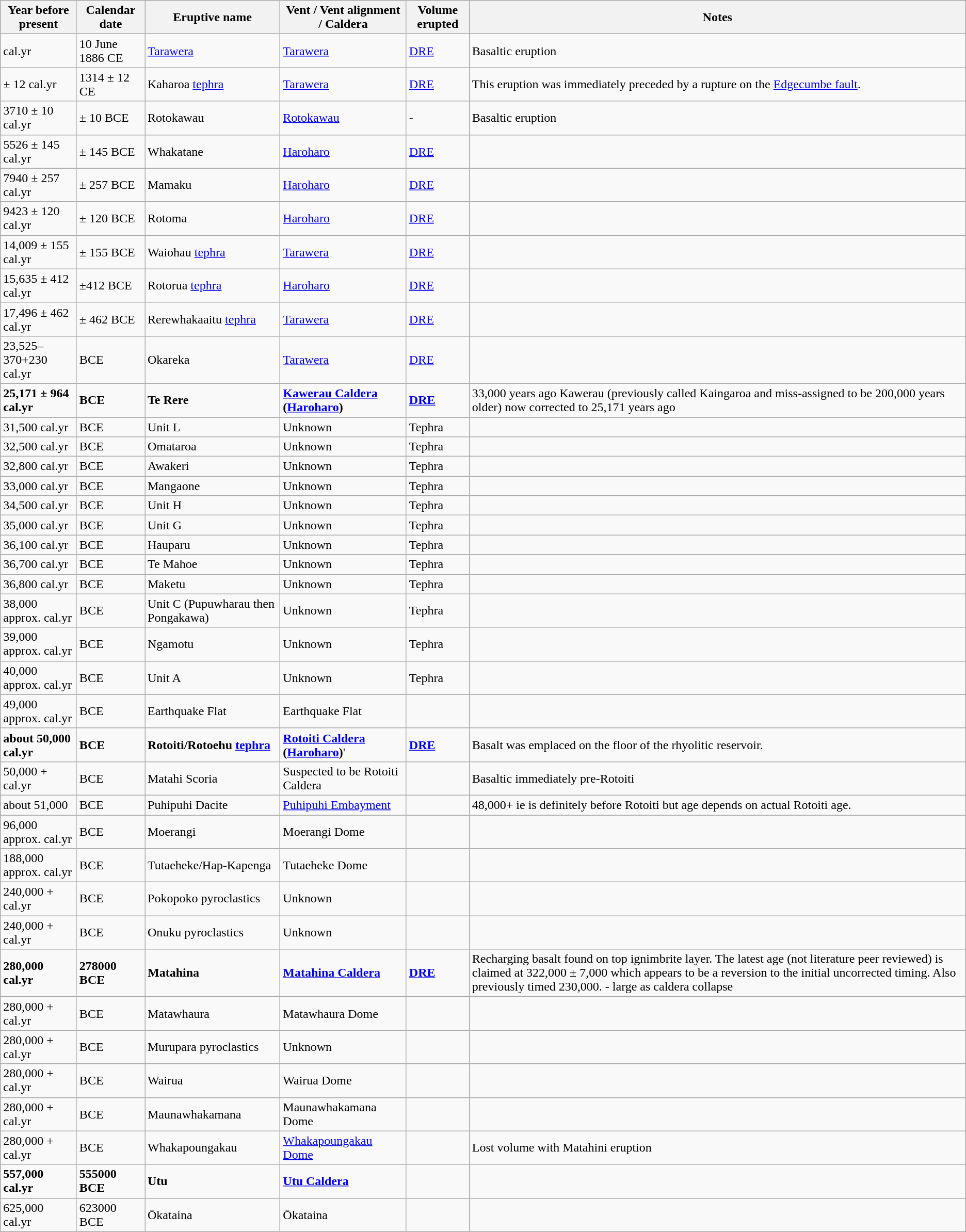<table class="wikitable sortable">
<tr>
<th>Year before present</th>
<th>Calendar date</th>
<th>Eruptive name</th>
<th>Vent / Vent alignment / Caldera</th>
<th>Volume erupted</th>
<th>Notes</th>
</tr>
<tr>
<td> cal.yr</td>
<td>10 June 1886 CE</td>
<td><a href='#'>Tarawera</a></td>
<td><a href='#'>Tarawera</a></td>
<td> <a href='#'>DRE</a></td>
<td>Basaltic eruption</td>
</tr>
<tr>
<td> ± 12 cal.yr</td>
<td>1314 ± 12 CE</td>
<td>Kaharoa <a href='#'>tephra</a></td>
<td><a href='#'>Tarawera</a></td>
<td> <a href='#'>DRE</a></td>
<td> This eruption was immediately preceded by a rupture on the <a href='#'>Edgecumbe fault</a>.</td>
</tr>
<tr>
<td>3710 ± 10 cal.yr</td>
<td> ± 10 BCE</td>
<td>Rotokawau</td>
<td><a href='#'>Rotokawau</a></td>
<td>-</td>
<td>Basaltic eruption</td>
</tr>
<tr>
<td>5526 ± 145 cal.yr</td>
<td> ± 145 BCE</td>
<td>Whakatane</td>
<td><a href='#'>Haroharo</a></td>
<td> <a href='#'>DRE</a></td>
<td></td>
</tr>
<tr>
<td>7940 ± 257  cal.yr</td>
<td> ± 257 BCE</td>
<td>Mamaku</td>
<td><a href='#'>Haroharo</a></td>
<td> <a href='#'>DRE</a></td>
<td></td>
</tr>
<tr>
<td>9423 ± 120 cal.yr</td>
<td> ± 120 BCE</td>
<td>Rotoma</td>
<td><a href='#'>Haroharo</a></td>
<td> <a href='#'>DRE</a></td>
<td></td>
</tr>
<tr>
<td>14,009 ± 155 cal.yr</td>
<td> ± 155 BCE</td>
<td>Waiohau <a href='#'>tephra</a></td>
<td><a href='#'>Tarawera</a></td>
<td> <a href='#'>DRE</a></td>
<td></td>
</tr>
<tr>
<td>15,635 ± 412 cal.yr</td>
<td> ±412 BCE</td>
<td>Rotorua <a href='#'>tephra</a></td>
<td><a href='#'>Haroharo</a></td>
<td> <a href='#'>DRE</a></td>
<td></td>
</tr>
<tr>
<td>17,496 ± 462 cal.yr</td>
<td> ± 462 BCE</td>
<td>Rerewhakaaitu <a href='#'>tephra</a></td>
<td><a href='#'>Tarawera</a></td>
<td> <a href='#'>DRE</a></td>
<td></td>
</tr>
<tr>
<td>23,525–370+230 cal.yr</td>
<td> BCE</td>
<td>Okareka</td>
<td><a href='#'>Tarawera</a></td>
<td> <a href='#'>DRE</a></td>
<td></td>
</tr>
<tr>
<td><strong>25,171 ± 964 cal.yr</strong></td>
<td><strong> BCE</strong></td>
<td><strong>Te Rere</strong></td>
<td><strong><a href='#'>Kawerau Caldera</a> (<a href='#'>Haroharo</a>)</strong></td>
<td><strong> <a href='#'>DRE</a></strong></td>
<td>33,000 years ago Kawerau (previously called Kaingaroa and miss-assigned to be 200,000 years older) now corrected to 25,171 years ago</td>
</tr>
<tr>
<td>31,500 cal.yr</td>
<td> BCE</td>
<td>Unit L</td>
<td>Unknown</td>
<td> Tephra</td>
<td></td>
</tr>
<tr>
<td>32,500 cal.yr</td>
<td> BCE</td>
<td>Omataroa</td>
<td>Unknown</td>
<td> Tephra</td>
<td></td>
</tr>
<tr>
<td>32,800 cal.yr</td>
<td> BCE</td>
<td>Awakeri</td>
<td>Unknown</td>
<td> Tephra</td>
<td></td>
</tr>
<tr>
<td>33,000 cal.yr</td>
<td> BCE</td>
<td>Mangaone</td>
<td>Unknown</td>
<td> Tephra</td>
<td></td>
</tr>
<tr>
<td>34,500 cal.yr</td>
<td> BCE</td>
<td>Unit H</td>
<td>Unknown</td>
<td> Tephra</td>
<td></td>
</tr>
<tr>
<td>35,000 cal.yr</td>
<td> BCE</td>
<td>Unit G</td>
<td>Unknown</td>
<td> Tephra</td>
<td></td>
</tr>
<tr>
<td>36,100 cal.yr</td>
<td> BCE</td>
<td>Hauparu</td>
<td>Unknown</td>
<td> Tephra</td>
<td></td>
</tr>
<tr>
<td>36,700 cal.yr</td>
<td> BCE</td>
<td>Te Mahoe</td>
<td>Unknown</td>
<td> Tephra</td>
<td></td>
</tr>
<tr>
<td>36,800 cal.yr</td>
<td> BCE</td>
<td>Maketu</td>
<td>Unknown</td>
<td> Tephra</td>
<td></td>
</tr>
<tr>
<td>38,000 approx. cal.yr</td>
<td> BCE</td>
<td>Unit C (Pupuwharau then Pongakawa)</td>
<td>Unknown</td>
<td> Tephra</td>
<td></td>
</tr>
<tr>
<td>39,000 approx. cal.yr</td>
<td> BCE</td>
<td>Ngamotu</td>
<td>Unknown</td>
<td> Tephra</td>
<td></td>
</tr>
<tr>
<td>40,000 approx. cal.yr</td>
<td> BCE</td>
<td>Unit A</td>
<td>Unknown</td>
<td> Tephra</td>
<td></td>
</tr>
<tr>
<td>49,000 approx. cal.yr</td>
<td> BCE</td>
<td>Earthquake Flat</td>
<td>Earthquake Flat</td>
<td></td>
<td></td>
</tr>
<tr>
<td><strong> about 50,000 cal.yr</strong></td>
<td><strong> BCE </strong></td>
<td><strong>Rotoiti/Rotoehu <a href='#'>tephra</a></strong></td>
<td><strong><a href='#'>Rotoiti Caldera</a> (<a href='#'>Haroharo</a>)</strong>'</td>
<td><strong> <a href='#'>DRE</a></strong></td>
<td>Basalt was emplaced on the floor of the rhyolitic reservoir.</td>
</tr>
<tr>
<td>50,000 + cal.yr</td>
<td> BCE</td>
<td>Matahi Scoria</td>
<td>Suspected to be Rotoiti Caldera</td>
<td></td>
<td>Basaltic immediately pre-Rotoiti</td>
</tr>
<tr>
<td>about 51,000</td>
<td> BCE</td>
<td>Puhipuhi Dacite</td>
<td><a href='#'>Puhipuhi Embayment</a></td>
<td></td>
<td>48,000+ ie is definitely before Rotoiti but age depends on actual Rotoiti age.</td>
</tr>
<tr>
<td>96,000 approx. cal.yr</td>
<td> BCE</td>
<td>Moerangi</td>
<td>Moerangi Dome</td>
<td></td>
<td></td>
</tr>
<tr>
<td>188,000 approx. cal.yr</td>
<td> BCE</td>
<td>Tutaeheke/Hap-Kapenga</td>
<td>Tutaeheke Dome</td>
<td></td>
<td></td>
</tr>
<tr>
<td>240,000 + cal.yr</td>
<td> BCE</td>
<td>Pokopoko pyroclastics</td>
<td>Unknown</td>
<td></td>
<td></td>
</tr>
<tr>
<td>240,000 + cal.yr</td>
<td> BCE</td>
<td>Onuku pyroclastics</td>
<td>Unknown</td>
<td></td>
<td></td>
</tr>
<tr>
<td><strong>280,000 cal.yr</strong></td>
<td><strong>278000 BCE</strong></td>
<td><strong>Matahina</strong></td>
<td><strong><a href='#'>Matahina Caldera</a></strong></td>
<td><strong> <a href='#'>DRE</a></strong></td>
<td>Recharging basalt found on top ignimbrite layer. The latest age (not literature peer reviewed) is claimed at 322,000 ± 7,000  which appears to be a reversion to the initial uncorrected timing. Also previously timed 230,000.   - large as caldera collapse</td>
</tr>
<tr>
<td>280,000 + cal.yr</td>
<td> BCE</td>
<td>Matawhaura</td>
<td>Matawhaura Dome</td>
<td></td>
<td></td>
</tr>
<tr>
<td>280,000 + cal.yr</td>
<td> BCE</td>
<td>Murupara pyroclastics</td>
<td>Unknown</td>
<td></td>
<td></td>
</tr>
<tr>
<td>280,000 + cal.yr</td>
<td> BCE</td>
<td>Wairua</td>
<td>Wairua Dome</td>
<td></td>
<td></td>
</tr>
<tr>
<td>280,000 + cal.yr</td>
<td> BCE</td>
<td>Maunawhakamana</td>
<td>Maunawhakamana Dome</td>
<td></td>
<td></td>
</tr>
<tr>
<td>280,000 + cal.yr</td>
<td> BCE</td>
<td>Whakapoungakau</td>
<td><a href='#'>Whakapoungakau Dome</a></td>
<td></td>
<td>Lost volume with Matahini eruption</td>
</tr>
<tr>
<td><strong>557,000 cal.yr</strong></td>
<td><strong>555000 BCE</strong></td>
<td><strong>Utu</strong></td>
<td><strong><a href='#'>Utu Caldera</a></strong></td>
<td></td>
<td></td>
</tr>
<tr>
<td>625,000 cal.yr</td>
<td>623000 BCE</td>
<td>Ōkataina</td>
<td>Ōkataina</td>
<td></td>
<td></td>
</tr>
</table>
